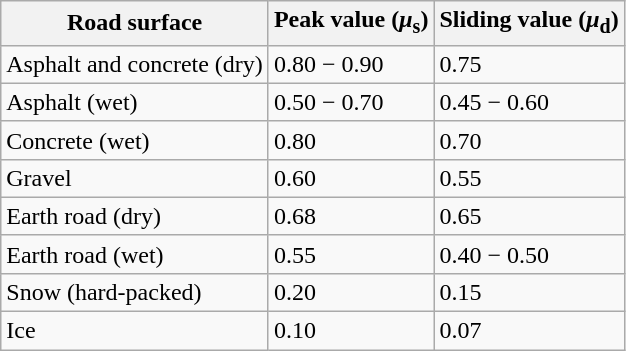<table class="wikitable">
<tr>
<th>Road surface</th>
<th>Peak value (<em>μ</em><sub>s</sub>)</th>
<th>Sliding value (<em>μ</em><sub>d</sub>)</th>
</tr>
<tr>
<td>Asphalt and concrete (dry)</td>
<td>0.80 − 0.90</td>
<td>0.75</td>
</tr>
<tr>
<td>Asphalt (wet)</td>
<td>0.50 − 0.70</td>
<td>0.45 − 0.60</td>
</tr>
<tr>
<td>Concrete (wet)</td>
<td>0.80</td>
<td>0.70</td>
</tr>
<tr>
<td>Gravel</td>
<td>0.60</td>
<td>0.55</td>
</tr>
<tr>
<td>Earth road (dry)</td>
<td>0.68</td>
<td>0.65</td>
</tr>
<tr>
<td>Earth road (wet)</td>
<td>0.55</td>
<td>0.40 − 0.50</td>
</tr>
<tr>
<td>Snow (hard-packed)</td>
<td>0.20</td>
<td>0.15</td>
</tr>
<tr>
<td>Ice</td>
<td>0.10</td>
<td>0.07</td>
</tr>
</table>
